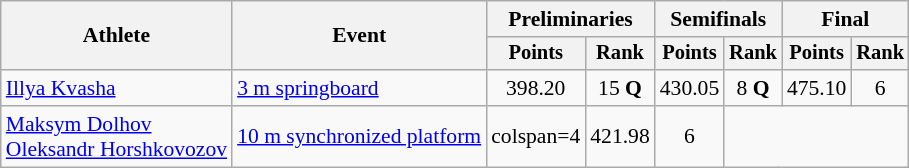<table class=wikitable style="font-size:90%">
<tr>
<th rowspan="2">Athlete</th>
<th rowspan="2">Event</th>
<th colspan="2">Preliminaries</th>
<th colspan="2">Semifinals</th>
<th colspan="2">Final</th>
</tr>
<tr style="font-size:95%">
<th>Points</th>
<th>Rank</th>
<th>Points</th>
<th>Rank</th>
<th>Points</th>
<th>Rank</th>
</tr>
<tr align=center>
<td align=left><a href='#'>Illya Kvasha</a></td>
<td align=left><a href='#'>3 m springboard</a></td>
<td>398.20</td>
<td>15 <strong>Q</strong></td>
<td>430.05</td>
<td>8 <strong>Q</strong></td>
<td>475.10</td>
<td>6</td>
</tr>
<tr align=center>
<td align=left><a href='#'>Maksym Dolhov</a><br><a href='#'>Oleksandr Horshkovozov</a></td>
<td align=left><a href='#'>10 m synchronized platform</a></td>
<td>colspan=4 </td>
<td>421.98</td>
<td>6</td>
</tr>
</table>
